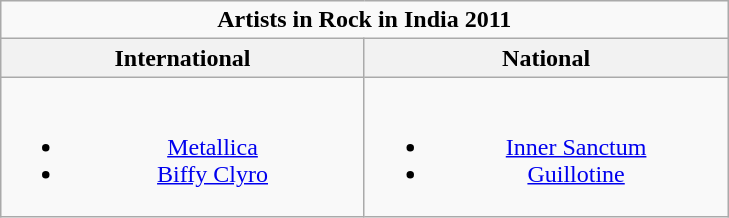<table class="wikitable">
<tr>
<td colspan="3" align="center"><strong>Artists in Rock in India 2011</strong></td>
</tr>
<tr>
<th>International</th>
<th>National</th>
</tr>
<tr>
<td valign="top" align="center" width=235><br><ul><li><a href='#'>Metallica</a></li><li><a href='#'>Biffy Clyro</a></li></ul></td>
<td valign="top" align="center" width=235><br><ul><li><a href='#'>Inner Sanctum</a></li><li><a href='#'>Guillotine</a></li></ul></td>
</tr>
</table>
